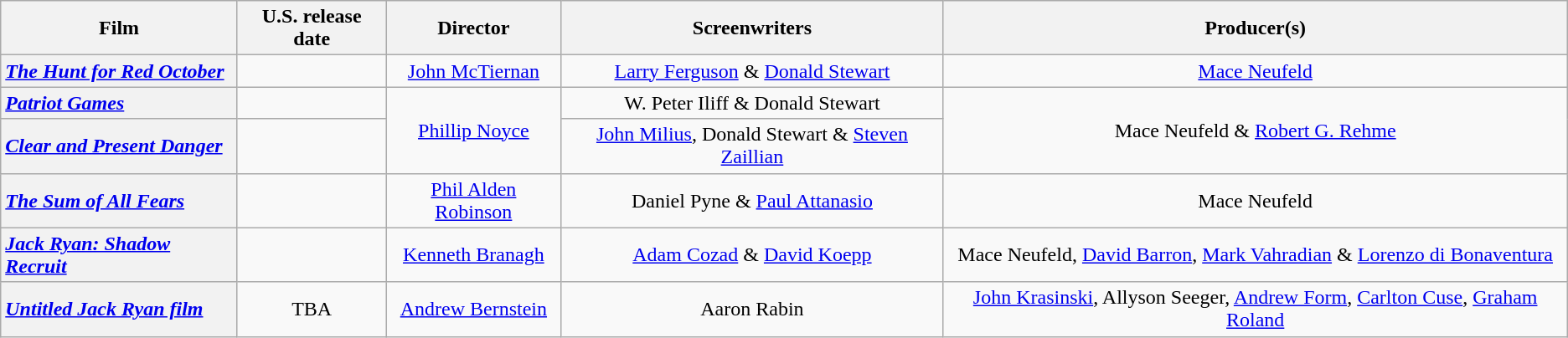<table class="wikitable plainrowheaders" style="text-align:center">
<tr>
<th scope="col">Film</th>
<th scope="col">U.S. release date</th>
<th scope="col">Director</th>
<th scope="col">Screenwriters</th>
<th scope="col">Producer(s)</th>
</tr>
<tr>
<th scope="row" style="text-align:left"><a href='#'><em>The Hunt for Red October</em></a></th>
<td></td>
<td><a href='#'>John McTiernan</a></td>
<td><a href='#'>Larry Ferguson</a> & <a href='#'>Donald Stewart</a></td>
<td><a href='#'>Mace Neufeld</a></td>
</tr>
<tr>
<th scope="row" style="text-align:left"><a href='#'><em>Patriot Games</em></a></th>
<td></td>
<td rowspan="2"><a href='#'>Phillip Noyce</a></td>
<td>W. Peter Iliff & Donald Stewart</td>
<td rowspan="2">Mace Neufeld & <a href='#'>Robert G. Rehme</a></td>
</tr>
<tr>
<th scope="row" style="text-align:left"><a href='#'><em>Clear and Present Danger</em></a></th>
<td></td>
<td><a href='#'>John Milius</a>, Donald Stewart & <a href='#'>Steven Zaillian</a></td>
</tr>
<tr>
<th scope="row" style="text-align:left"><a href='#'><em>The Sum of All Fears</em></a></th>
<td></td>
<td><a href='#'>Phil Alden Robinson</a></td>
<td>Daniel Pyne & <a href='#'>Paul Attanasio</a></td>
<td>Mace Neufeld</td>
</tr>
<tr>
<th scope="row" style="text-align:left"><em><a href='#'>Jack Ryan: Shadow Recruit</a></em></th>
<td></td>
<td><a href='#'>Kenneth Branagh</a></td>
<td><a href='#'>Adam Cozad</a> & <a href='#'>David Koepp</a></td>
<td>Mace Neufeld, <a href='#'>David Barron</a>, <a href='#'>Mark Vahradian</a> & <a href='#'>Lorenzo di Bonaventura</a></td>
</tr>
<tr>
<th scope="row" style="text-align:left"><em><a href='#'>Untitled Jack Ryan film</a></em></th>
<td>TBA</td>
<td><a href='#'>Andrew Bernstein</a></td>
<td>Aaron Rabin</td>
<td><a href='#'>John Krasinski</a>, Allyson Seeger, <a href='#'>Andrew Form</a>, <a href='#'>Carlton Cuse</a>, <a href='#'>Graham Roland</a></td>
</tr>
</table>
